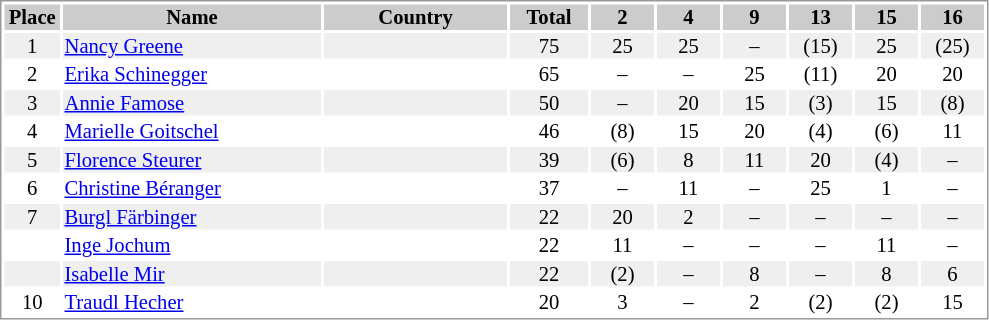<table border="0" style="border: 1px solid #999; background-color:#FFFFFF; text-align:center; font-size:86%; line-height:15px;">
<tr align="center" bgcolor="#CCCCCC">
<th width=35>Place</th>
<th width=170>Name</th>
<th width=120>Country</th>
<th width=50>Total</th>
<th width=40>2</th>
<th width=40>4</th>
<th width=40>9</th>
<th width=40>13</th>
<th width=40>15</th>
<th width=40>16</th>
</tr>
<tr bgcolor="#EFEFEF">
<td>1</td>
<td align="left"><a href='#'>Nancy Greene</a></td>
<td align="left"></td>
<td>75</td>
<td>25</td>
<td>25</td>
<td>–</td>
<td>(15)</td>
<td>25</td>
<td>(25)</td>
</tr>
<tr>
<td>2</td>
<td align="left"><a href='#'>Erika Schinegger</a></td>
<td align="left"></td>
<td>65</td>
<td>–</td>
<td>–</td>
<td>25</td>
<td>(11)</td>
<td>20</td>
<td>20</td>
</tr>
<tr bgcolor="#EFEFEF">
<td>3</td>
<td align="left"><a href='#'>Annie Famose</a></td>
<td align="left"></td>
<td>50</td>
<td>–</td>
<td>20</td>
<td>15</td>
<td>(3)</td>
<td>15</td>
<td>(8)</td>
</tr>
<tr>
<td>4</td>
<td align="left"><a href='#'>Marielle Goitschel</a></td>
<td align="left"></td>
<td>46</td>
<td>(8)</td>
<td>15</td>
<td>20</td>
<td>(4)</td>
<td>(6)</td>
<td>11</td>
</tr>
<tr bgcolor="#EFEFEF">
<td>5</td>
<td align="left"><a href='#'>Florence Steurer</a></td>
<td align="left"></td>
<td>39</td>
<td>(6)</td>
<td>8</td>
<td>11</td>
<td>20</td>
<td>(4)</td>
<td>–</td>
</tr>
<tr>
<td>6</td>
<td align="left"><a href='#'>Christine Béranger</a></td>
<td align="left"></td>
<td>37</td>
<td>–</td>
<td>11</td>
<td>–</td>
<td>25</td>
<td>1</td>
<td>–</td>
</tr>
<tr bgcolor="#EFEFEF">
<td>7</td>
<td align="left"><a href='#'>Burgl Färbinger</a></td>
<td align="left"></td>
<td>22</td>
<td>20</td>
<td>2</td>
<td>–</td>
<td>–</td>
<td>–</td>
<td>–</td>
</tr>
<tr>
<td></td>
<td align="left"><a href='#'>Inge Jochum</a></td>
<td align="left"></td>
<td>22</td>
<td>11</td>
<td>–</td>
<td>–</td>
<td>–</td>
<td>11</td>
<td>–</td>
</tr>
<tr bgcolor="#EFEFEF">
<td></td>
<td align="left"><a href='#'>Isabelle Mir</a></td>
<td align="left"></td>
<td>22</td>
<td>(2)</td>
<td>–</td>
<td>8</td>
<td>–</td>
<td>8</td>
<td>6</td>
</tr>
<tr>
<td>10</td>
<td align="left"><a href='#'>Traudl Hecher</a></td>
<td align="left"></td>
<td>20</td>
<td>3</td>
<td>–</td>
<td>2</td>
<td>(2)</td>
<td>(2)</td>
<td>15</td>
</tr>
</table>
